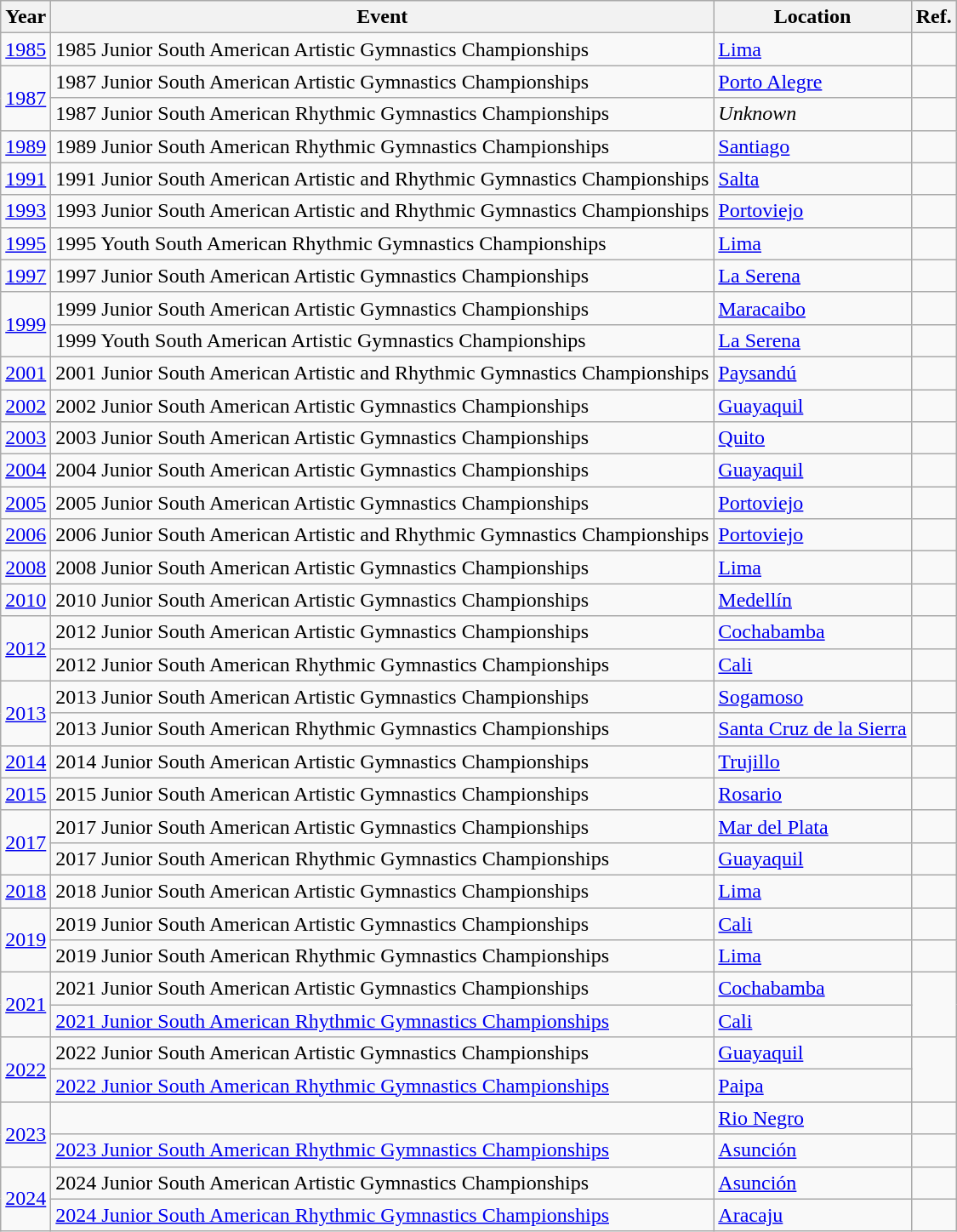<table class="wikitable sortable">
<tr>
<th>Year</th>
<th>Event</th>
<th>Location</th>
<th>Ref.</th>
</tr>
<tr>
<td><a href='#'>1985</a></td>
<td>1985 Junior South American Artistic Gymnastics Championships</td>
<td> <a href='#'>Lima</a></td>
<td></td>
</tr>
<tr>
<td rowspan=2><a href='#'>1987</a></td>
<td>1987 Junior South American Artistic Gymnastics Championships</td>
<td> <a href='#'>Porto Alegre</a></td>
<td></td>
</tr>
<tr>
<td>1987 Junior South American Rhythmic Gymnastics Championships</td>
<td> <em>Unknown</em></td>
<td></td>
</tr>
<tr>
<td><a href='#'>1989</a></td>
<td>1989 Junior South American Rhythmic Gymnastics Championships</td>
<td> <a href='#'>Santiago</a></td>
<td></td>
</tr>
<tr>
<td><a href='#'>1991</a></td>
<td>1991 Junior South American Artistic and Rhythmic Gymnastics Championships</td>
<td> <a href='#'>Salta</a></td>
<td></td>
</tr>
<tr>
<td><a href='#'>1993</a></td>
<td>1993 Junior South American Artistic and Rhythmic Gymnastics Championships</td>
<td> <a href='#'>Portoviejo</a></td>
<td></td>
</tr>
<tr>
<td><a href='#'>1995</a></td>
<td>1995 Youth South American Rhythmic Gymnastics Championships</td>
<td> <a href='#'>Lima</a></td>
<td></td>
</tr>
<tr>
<td><a href='#'>1997</a></td>
<td>1997 Junior South American Artistic Gymnastics Championships</td>
<td> <a href='#'>La Serena</a></td>
<td></td>
</tr>
<tr>
<td rowspan=2><a href='#'>1999</a></td>
<td>1999 Junior South American Artistic Gymnastics Championships</td>
<td> <a href='#'>Maracaibo</a></td>
<td></td>
</tr>
<tr>
<td>1999 Youth South American Artistic Gymnastics Championships</td>
<td> <a href='#'>La Serena</a></td>
<td></td>
</tr>
<tr>
<td><a href='#'>2001</a></td>
<td>2001 Junior South American Artistic and Rhythmic Gymnastics Championships</td>
<td> <a href='#'>Paysandú</a></td>
<td></td>
</tr>
<tr>
<td><a href='#'>2002</a></td>
<td>2002 Junior South American Artistic Gymnastics Championships</td>
<td> <a href='#'>Guayaquil</a></td>
<td></td>
</tr>
<tr>
<td><a href='#'>2003</a></td>
<td>2003 Junior South American Artistic Gymnastics Championships</td>
<td> <a href='#'>Quito</a></td>
<td></td>
</tr>
<tr>
<td><a href='#'>2004</a></td>
<td>2004 Junior South American Artistic Gymnastics Championships</td>
<td> <a href='#'>Guayaquil</a></td>
<td></td>
</tr>
<tr>
<td><a href='#'>2005</a></td>
<td>2005 Junior South American Artistic Gymnastics Championships</td>
<td> <a href='#'>Portoviejo</a></td>
<td></td>
</tr>
<tr>
<td><a href='#'>2006</a></td>
<td>2006 Junior South American Artistic and Rhythmic Gymnastics Championships</td>
<td> <a href='#'>Portoviejo</a></td>
<td></td>
</tr>
<tr>
<td><a href='#'>2008</a></td>
<td>2008 Junior South American Artistic Gymnastics Championships</td>
<td> <a href='#'>Lima</a></td>
<td></td>
</tr>
<tr>
<td><a href='#'>2010</a></td>
<td>2010 Junior South American Artistic Gymnastics Championships</td>
<td> <a href='#'>Medellín</a></td>
<td></td>
</tr>
<tr>
<td rowspan=2><a href='#'>2012</a></td>
<td>2012 Junior South American Artistic Gymnastics Championships</td>
<td> <a href='#'>Cochabamba</a></td>
<td></td>
</tr>
<tr>
<td>2012 Junior South American Rhythmic Gymnastics Championships</td>
<td> <a href='#'>Cali</a></td>
<td></td>
</tr>
<tr>
<td rowspan=2><a href='#'>2013</a></td>
<td>2013 Junior South American Artistic Gymnastics Championships</td>
<td> <a href='#'>Sogamoso</a></td>
<td></td>
</tr>
<tr>
<td>2013 Junior South American Rhythmic Gymnastics Championships</td>
<td> <a href='#'>Santa Cruz de la Sierra</a></td>
<td></td>
</tr>
<tr>
<td><a href='#'>2014</a></td>
<td>2014 Junior South American Artistic Gymnastics Championships</td>
<td> <a href='#'>Trujillo</a></td>
<td></td>
</tr>
<tr>
<td><a href='#'>2015</a></td>
<td>2015 Junior South American Artistic Gymnastics Championships</td>
<td> <a href='#'>Rosario</a></td>
<td></td>
</tr>
<tr>
<td rowspan=2><a href='#'>2017</a></td>
<td>2017 Junior South American Artistic Gymnastics Championships</td>
<td> <a href='#'>Mar del Plata</a></td>
<td></td>
</tr>
<tr>
<td>2017 Junior South American Rhythmic Gymnastics Championships</td>
<td> <a href='#'>Guayaquil</a></td>
<td></td>
</tr>
<tr>
<td><a href='#'>2018</a></td>
<td>2018 Junior South American Artistic Gymnastics Championships</td>
<td> <a href='#'>Lima</a></td>
<td></td>
</tr>
<tr>
<td rowspan=2><a href='#'>2019</a></td>
<td>2019 Junior South American Artistic Gymnastics Championships</td>
<td> <a href='#'>Cali</a></td>
<td></td>
</tr>
<tr>
<td>2019 Junior South American Rhythmic Gymnastics Championships</td>
<td> <a href='#'>Lima</a></td>
<td></td>
</tr>
<tr>
<td rowspan=2><a href='#'>2021</a></td>
<td>2021 Junior South American Artistic Gymnastics Championships</td>
<td> <a href='#'>Cochabamba</a></td>
<td rowspan=2></td>
</tr>
<tr>
<td><a href='#'>2021 Junior South American Rhythmic Gymnastics Championships</a></td>
<td> <a href='#'>Cali</a></td>
</tr>
<tr>
<td rowspan=2><a href='#'>2022</a></td>
<td>2022 Junior South American Artistic Gymnastics Championships</td>
<td> <a href='#'>Guayaquil</a></td>
<td rowspan=2></td>
</tr>
<tr>
<td><a href='#'>2022 Junior South American Rhythmic Gymnastics Championships</a></td>
<td> <a href='#'>Paipa</a></td>
</tr>
<tr>
<td rowspan=2><a href='#'>2023</a></td>
<td></td>
<td> <a href='#'>Rio Negro</a></td>
<td></td>
</tr>
<tr>
<td><a href='#'>2023 Junior South American Rhythmic Gymnastics Championships</a></td>
<td> <a href='#'>Asunción</a></td>
<td></td>
</tr>
<tr>
<td rowspan=2><a href='#'>2024</a></td>
<td>2024 Junior South American Artistic Gymnastics Championships</td>
<td> <a href='#'>Asunción</a></td>
<td></td>
</tr>
<tr>
<td><a href='#'>2024 Junior South American Rhythmic Gymnastics Championships</a></td>
<td> <a href='#'>Aracaju</a></td>
<td></td>
</tr>
</table>
